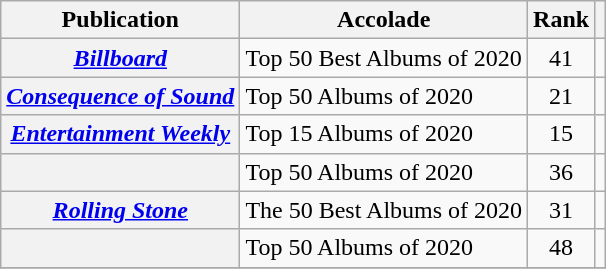<table class="wikitable sortable plainrowheaders">
<tr>
<th scope="col">Publication</th>
<th scope="col">Accolade</th>
<th scope="col">Rank</th>
<th scope="col" class="unsortable"></th>
</tr>
<tr>
<th><em><a href='#'>Billboard</a></em></th>
<td>Top 50 Best Albums of 2020</td>
<td style="text-align:center;">41</td>
<td style="text-align:center;"></td>
</tr>
<tr>
<th><em><a href='#'>Consequence of Sound</a></em></th>
<td>Top 50 Albums of 2020</td>
<td style="text-align:center;">21</td>
<td style="text-align:center;"></td>
</tr>
<tr>
<th><em><a href='#'>Entertainment Weekly</a></em></th>
<td>Top 15 Albums of 2020</td>
<td style="text-align:center;">15</td>
<td style="text-align:center;"></td>
</tr>
<tr>
<th scope="row"></th>
<td>Top 50 Albums of 2020</td>
<td style="text-align:center;">36</td>
<td style="text-align:center;"></td>
</tr>
<tr>
<th><em><a href='#'>Rolling Stone</a></em></th>
<td>The 50 Best Albums of 2020</td>
<td style="text-align:center;">31</td>
<td style="text-align:center;"></td>
</tr>
<tr>
<th scope="row"></th>
<td>Top 50 Albums of 2020</td>
<td style="text-align:center;">48</td>
<td style="text-align:center;"></td>
</tr>
<tr>
</tr>
</table>
